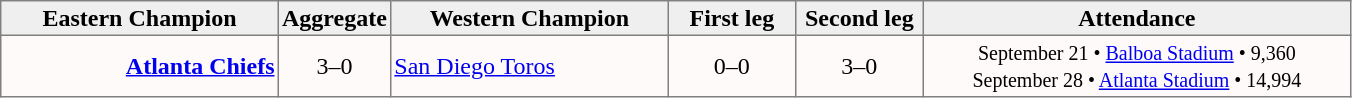<table style=border-collapse:collapse border=1 cellspacing=0 cellpadding=2>
<tr style="text-align:center; background:#efefef;">
<th width=180>Eastern Champion</th>
<th width=50>Aggregate</th>
<th width=180>Western Champion</th>
<th width=80>First leg</th>
<th width=80>Second leg</th>
<th width=280>Attendance</th>
</tr>
<tr style="text-align:center; background:snow;">
<td align=right><strong><a href='#'>Atlanta Chiefs</a></strong></td>
<td>3–0</td>
<td align=left><a href='#'>San Diego Toros</a></td>
<td>0–0</td>
<td>3–0</td>
<td><small>September 21 • <a href='#'>Balboa Stadium</a> • 9,360<br>September 28 • <a href='#'>Atlanta Stadium</a> • 14,994</small></td>
</tr>
</table>
